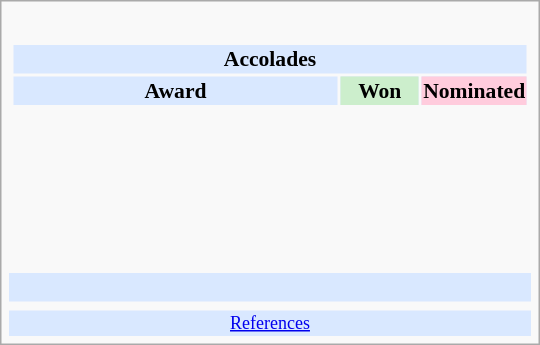<table class="infobox" style="width: 25em; text-align: left; font-size: 90%; vertical-align: middle;">
<tr>
<td colspan="3" style="text-align:center;"></td>
</tr>
<tr>
<td colspan=3><br><table class="collapsible collapsed" style="width:100%;">
<tr>
<th colspan="3" style="background:#d9e8ff; text-align:center;">Accolades</th>
</tr>
<tr style="background:#d9e8ff; text-align:center; text-align:center;">
<td><strong>Award</strong></td>
<td style="background:#cec; text-size:0.9em; width:50px;"><strong>Won</strong></td>
<td style="background:#fcd; text-size:0.9em; width:50px;"><strong>Nominated</strong></td>
</tr>
<tr>
<td align="center"><br></td>
<td></td>
<td></td>
</tr>
<tr>
<td align="center"><br></td>
<td></td>
<td></td>
</tr>
<tr>
<td align="center"><br></td>
<td></td>
<td></td>
</tr>
<tr>
<td align="center"><br></td>
<td></td>
<td></td>
</tr>
<tr>
<td align="center"><br></td>
<td></td>
<td></td>
</tr>
<tr>
</tr>
</table>
</td>
</tr>
<tr style="background:#d9e8ff;">
<td style="text-align:center;" colspan="3"><br></td>
</tr>
<tr>
<td></td>
<td></td>
<td></td>
</tr>
<tr style="background:#d9e8ff;">
<td colspan="3" style="font-size: smaller; text-align:center;"><a href='#'>References</a></td>
</tr>
</table>
